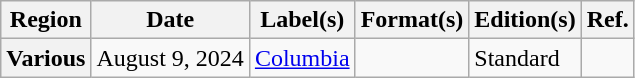<table class="wikitable plainrowheaders">
<tr>
<th scope="col">Region</th>
<th scope="col">Date</th>
<th scope="col">Label(s)</th>
<th scope="col">Format(s)</th>
<th scope="col">Edition(s)</th>
<th scope="col">Ref.</th>
</tr>
<tr>
<th scope="row">Various</th>
<td>August 9, 2024</td>
<td><a href='#'>Columbia</a></td>
<td></td>
<td>Standard</td>
<td style="text-align: center"></td>
</tr>
</table>
